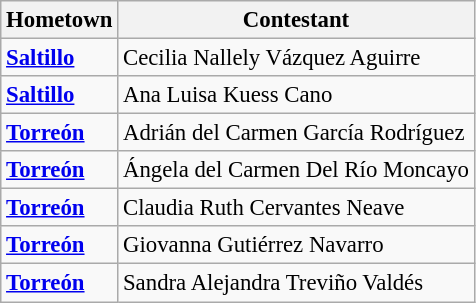<table class="wikitable sortable" style="font-size: 95%;">
<tr>
<th>Hometown</th>
<th>Contestant</th>
</tr>
<tr>
<td><strong><a href='#'>Saltillo</a></strong></td>
<td>Cecilia Nallely Vázquez Aguirre</td>
</tr>
<tr>
<td><strong><a href='#'>Saltillo</a></strong></td>
<td>Ana Luisa Kuess Cano</td>
</tr>
<tr>
<td><strong><a href='#'>Torreón</a></strong></td>
<td>Adrián del Carmen García Rodríguez</td>
</tr>
<tr>
<td><strong><a href='#'>Torreón</a></strong></td>
<td>Ángela del Carmen Del Río Moncayo</td>
</tr>
<tr>
<td><strong><a href='#'>Torreón</a></strong></td>
<td>Claudia Ruth Cervantes Neave</td>
</tr>
<tr>
<td><strong><a href='#'>Torreón</a></strong></td>
<td>Giovanna Gutiérrez Navarro</td>
</tr>
<tr>
<td><strong><a href='#'>Torreón</a></strong></td>
<td>Sandra Alejandra Treviño Valdés</td>
</tr>
</table>
